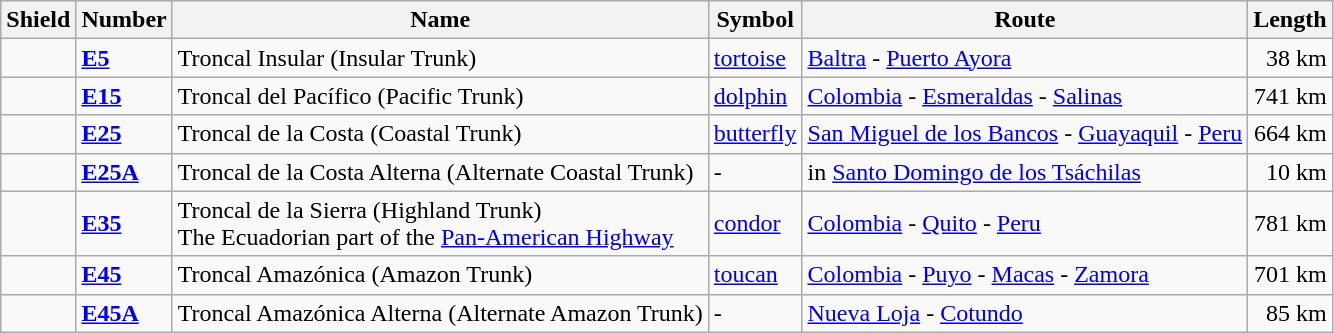<table class="wikitable">
<tr>
<th>Shield</th>
<th>Number</th>
<th>Name</th>
<th>Symbol</th>
<th>Route</th>
<th>Length</th>
</tr>
<tr>
<td></td>
<td><strong><a href='#'>E5</a></strong></td>
<td>Troncal Insular (Insular Trunk)</td>
<td><a href='#'>tortoise</a></td>
<td><a href='#'>Baltra</a> - <a href='#'>Puerto Ayora</a></td>
<td style="text-align:right;">38 km</td>
</tr>
<tr>
<td></td>
<td><strong><a href='#'>E15</a></strong></td>
<td>Troncal del Pacífico (Pacific Trunk)</td>
<td><a href='#'>dolphin</a></td>
<td><a href='#'>Colombia</a> - <a href='#'>Esmeraldas</a> - <a href='#'>Salinas</a></td>
<td style="text-align:right;">741 km</td>
</tr>
<tr>
<td></td>
<td><strong><a href='#'>E25</a></strong></td>
<td>Troncal de la Costa (Coastal Trunk)</td>
<td><a href='#'>butterfly</a></td>
<td><a href='#'>San Miguel de los Bancos</a> - <a href='#'>Guayaquil</a> - <a href='#'>Peru</a></td>
<td style="text-align:right;">664 km</td>
</tr>
<tr>
<td></td>
<td><strong><a href='#'>E25A</a></strong></td>
<td>Troncal de la Costa Alterna (Alternate Coastal Trunk)</td>
<td>-</td>
<td>in <a href='#'>Santo Domingo de los Tsáchilas</a></td>
<td style="text-align:right;">10 km</td>
</tr>
<tr>
<td> </td>
<td><strong><a href='#'>E35</a></strong></td>
<td>Troncal de la Sierra (Highland Trunk)<br>The Ecuadorian part of the <a href='#'>Pan-American Highway</a></td>
<td><a href='#'>condor</a></td>
<td><a href='#'>Colombia</a> - <a href='#'>Quito</a> - <a href='#'>Peru</a></td>
<td style="text-align:right;">781 km</td>
</tr>
<tr>
<td></td>
<td><strong><a href='#'>E45</a></strong></td>
<td>Troncal Amazónica (Amazon Trunk)</td>
<td><a href='#'>toucan</a></td>
<td><a href='#'>Colombia</a> - <a href='#'>Puyo</a> - <a href='#'>Macas</a> - <a href='#'>Zamora</a></td>
<td style="text-align:right;">701 km</td>
</tr>
<tr>
<td></td>
<td><strong><a href='#'>E45A</a></strong></td>
<td>Troncal Amazónica Alterna (Alternate Amazon Trunk)</td>
<td>-</td>
<td><a href='#'>Nueva Loja</a> - <a href='#'>Cotundo</a></td>
<td style="text-align:right;">85 km</td>
</tr>
</table>
